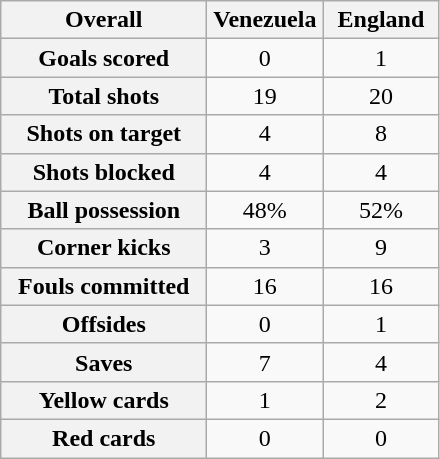<table class="wikitable plainrowheaders" style="text-align:center">
<tr>
<th width=130>Overall</th>
<th width=70>Venezuela</th>
<th width=70>England</th>
</tr>
<tr>
<th scope=row>Goals scored</th>
<td>0</td>
<td>1</td>
</tr>
<tr>
<th scope=row>Total shots</th>
<td>19</td>
<td>20</td>
</tr>
<tr>
<th scope=row>Shots on target</th>
<td>4</td>
<td>8</td>
</tr>
<tr>
<th scope=row>Shots blocked</th>
<td>4</td>
<td>4</td>
</tr>
<tr>
<th scope=row>Ball possession</th>
<td>48%</td>
<td>52%</td>
</tr>
<tr>
<th scope=row>Corner kicks</th>
<td>3</td>
<td>9</td>
</tr>
<tr>
<th scope=row>Fouls committed</th>
<td>16</td>
<td>16</td>
</tr>
<tr>
<th scope=row>Offsides</th>
<td>0</td>
<td>1</td>
</tr>
<tr>
<th scope=row>Saves</th>
<td>7</td>
<td>4</td>
</tr>
<tr>
<th scope=row>Yellow cards</th>
<td>1</td>
<td>2</td>
</tr>
<tr>
<th scope=row>Red cards</th>
<td>0</td>
<td>0</td>
</tr>
</table>
